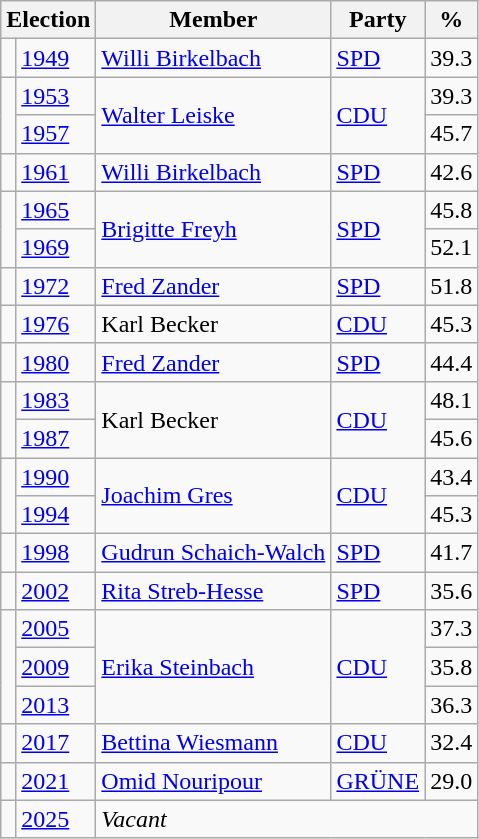<table class=wikitable>
<tr>
<th colspan=2>Election</th>
<th>Member</th>
<th>Party</th>
<th>%</th>
</tr>
<tr>
<td bgcolor=></td>
<td><a href='#'>1949</a></td>
<td><a href='#'>Willi Birkelbach</a></td>
<td><a href='#'>SPD</a></td>
<td align=right>39.3</td>
</tr>
<tr>
<td rowspan=2 bgcolor=></td>
<td><a href='#'>1953</a></td>
<td rowspan=2><a href='#'>Walter Leiske</a></td>
<td rowspan=2><a href='#'>CDU</a></td>
<td align=right>39.3</td>
</tr>
<tr>
<td><a href='#'>1957</a></td>
<td align=right>45.7</td>
</tr>
<tr>
<td bgcolor=></td>
<td><a href='#'>1961</a></td>
<td><a href='#'>Willi Birkelbach</a></td>
<td><a href='#'>SPD</a></td>
<td align=right>42.6</td>
</tr>
<tr>
<td rowspan=2 bgcolor=></td>
<td><a href='#'>1965</a></td>
<td rowspan=2><a href='#'>Brigitte Freyh</a></td>
<td rowspan=2><a href='#'>SPD</a></td>
<td align=right>45.8</td>
</tr>
<tr>
<td><a href='#'>1969</a></td>
<td align=right>52.1</td>
</tr>
<tr>
<td bgcolor=></td>
<td><a href='#'>1972</a></td>
<td><a href='#'>Fred Zander</a></td>
<td><a href='#'>SPD</a></td>
<td align=right>51.8</td>
</tr>
<tr>
<td bgcolor=></td>
<td><a href='#'>1976</a></td>
<td>Karl Becker</td>
<td><a href='#'>CDU</a></td>
<td align=right>45.3</td>
</tr>
<tr>
<td bgcolor=></td>
<td><a href='#'>1980</a></td>
<td><a href='#'>Fred Zander</a></td>
<td><a href='#'>SPD</a></td>
<td align=right>44.4</td>
</tr>
<tr>
<td rowspan=2 bgcolor=></td>
<td><a href='#'>1983</a></td>
<td rowspan=2>Karl Becker</td>
<td rowspan=2><a href='#'>CDU</a></td>
<td align=right>48.1</td>
</tr>
<tr>
<td><a href='#'>1987</a></td>
<td align=right>45.6</td>
</tr>
<tr>
<td rowspan=2 bgcolor=></td>
<td><a href='#'>1990</a></td>
<td rowspan=2><a href='#'>Joachim Gres</a></td>
<td rowspan=2><a href='#'>CDU</a></td>
<td align=right>43.4</td>
</tr>
<tr>
<td><a href='#'>1994</a></td>
<td align=right>45.3</td>
</tr>
<tr>
<td bgcolor=></td>
<td><a href='#'>1998</a></td>
<td><a href='#'>Gudrun Schaich-Walch</a></td>
<td><a href='#'>SPD</a></td>
<td align=right>41.7</td>
</tr>
<tr>
<td bgcolor=></td>
<td><a href='#'>2002</a></td>
<td><a href='#'>Rita Streb-Hesse</a></td>
<td><a href='#'>SPD</a></td>
<td align=right>35.6</td>
</tr>
<tr>
<td rowspan=3 bgcolor=></td>
<td><a href='#'>2005</a></td>
<td rowspan=3><a href='#'>Erika Steinbach</a></td>
<td rowspan=3><a href='#'>CDU</a></td>
<td align=right>37.3</td>
</tr>
<tr>
<td><a href='#'>2009</a></td>
<td align=right>35.8</td>
</tr>
<tr>
<td><a href='#'>2013</a></td>
<td align=right>36.3</td>
</tr>
<tr>
<td bgcolor=></td>
<td><a href='#'>2017</a></td>
<td><a href='#'>Bettina Wiesmann</a></td>
<td><a href='#'>CDU</a></td>
<td align=right>32.4</td>
</tr>
<tr>
<td bgcolor=></td>
<td><a href='#'>2021</a></td>
<td><a href='#'>Omid Nouripour</a></td>
<td><a href='#'>GRÜNE</a></td>
<td align=right>29.0</td>
</tr>
<tr>
<td></td>
<td><a href='#'>2025</a></td>
<td colspan=3><em>Vacant</em></td>
</tr>
</table>
